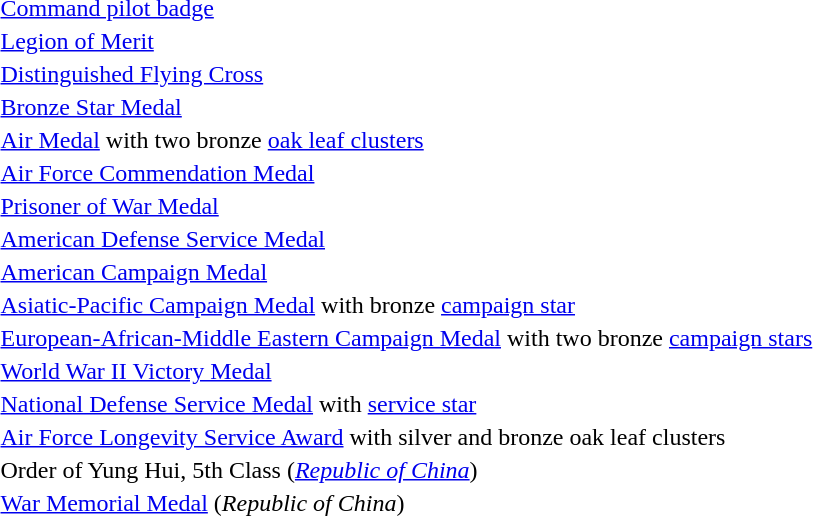<table>
<tr>
<td></td>
<td><a href='#'>Command pilot badge</a></td>
</tr>
<tr>
<td></td>
<td><a href='#'>Legion of Merit</a></td>
</tr>
<tr>
<td></td>
<td><a href='#'>Distinguished Flying Cross</a></td>
</tr>
<tr>
<td></td>
<td><a href='#'>Bronze Star Medal</a></td>
</tr>
<tr>
<td></td>
<td><a href='#'>Air Medal</a> with two bronze <a href='#'>oak leaf clusters</a></td>
</tr>
<tr>
<td></td>
<td><a href='#'>Air Force Commendation Medal</a></td>
</tr>
<tr>
<td></td>
<td><a href='#'>Prisoner of War Medal</a></td>
</tr>
<tr>
<td></td>
<td><a href='#'>American Defense Service Medal</a></td>
</tr>
<tr>
<td></td>
<td><a href='#'>American Campaign Medal</a></td>
</tr>
<tr>
<td></td>
<td><a href='#'>Asiatic-Pacific Campaign Medal</a> with bronze <a href='#'>campaign star</a></td>
</tr>
<tr>
<td></td>
<td><a href='#'>European-African-Middle Eastern Campaign Medal</a> with two bronze <a href='#'>campaign stars</a></td>
</tr>
<tr>
<td></td>
<td><a href='#'>World War II Victory Medal</a></td>
</tr>
<tr>
<td></td>
<td><a href='#'>National Defense Service Medal</a> with <a href='#'>service star</a></td>
</tr>
<tr>
<td></td>
<td><a href='#'>Air Force Longevity Service Award</a> with silver and bronze oak leaf clusters</td>
</tr>
<tr>
<td></td>
<td>Order of Yung Hui, 5th Class (<em><a href='#'>Republic of China</a></em>)</td>
</tr>
<tr>
<td></td>
<td><a href='#'>War Memorial Medal</a> (<em>Republic of China</em>)</td>
</tr>
<tr>
</tr>
</table>
